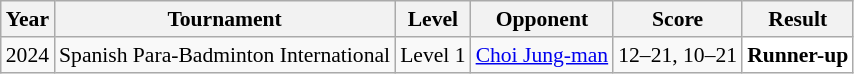<table class="sortable wikitable" style="font-size: 90%;">
<tr>
<th>Year</th>
<th>Tournament</th>
<th>Level</th>
<th>Opponent</th>
<th>Score</th>
<th>Result</th>
</tr>
<tr>
<td align="center">2024</td>
<td align="left">Spanish Para-Badminton International</td>
<td align="left">Level 1</td>
<td align="left"> <a href='#'>Choi Jung-man</a></td>
<td align="left">12–21, 10–21</td>
<td style="text-align:left; background:white"> <strong>Runner-up</strong></td>
</tr>
</table>
